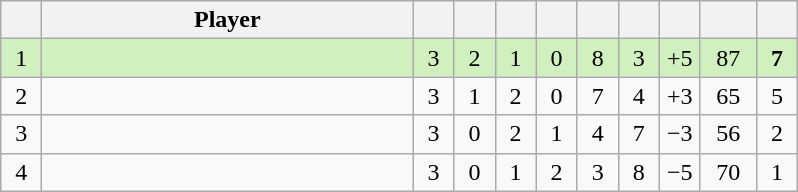<table class="wikitable" style="text-align:center; margin: 1em auto 1em auto, align:left">
<tr>
<th width=20></th>
<th width=240>Player</th>
<th width=20></th>
<th width=20></th>
<th width=20></th>
<th width=20></th>
<th width=20></th>
<th width=20></th>
<th width=20></th>
<th width=30></th>
<th width=20></th>
</tr>
<tr style="background:#D0F0C0;">
<td>1</td>
<td align=left></td>
<td>3</td>
<td>2</td>
<td>1</td>
<td>0</td>
<td>8</td>
<td>3</td>
<td>+5</td>
<td>87</td>
<td><strong>7</strong></td>
</tr>
<tr style=>
<td>2</td>
<td align=left></td>
<td>3</td>
<td>1</td>
<td>2</td>
<td>0</td>
<td>7</td>
<td>4</td>
<td>+3</td>
<td>65</td>
<td>5</td>
</tr>
<tr style=>
<td>3</td>
<td align=left></td>
<td>3</td>
<td>0</td>
<td>2</td>
<td>1</td>
<td>4</td>
<td>7</td>
<td>−3</td>
<td>56</td>
<td>2</td>
</tr>
<tr style=>
<td>4</td>
<td align=left></td>
<td>3</td>
<td>0</td>
<td>1</td>
<td>2</td>
<td>3</td>
<td>8</td>
<td>−5</td>
<td>70</td>
<td>1</td>
</tr>
</table>
